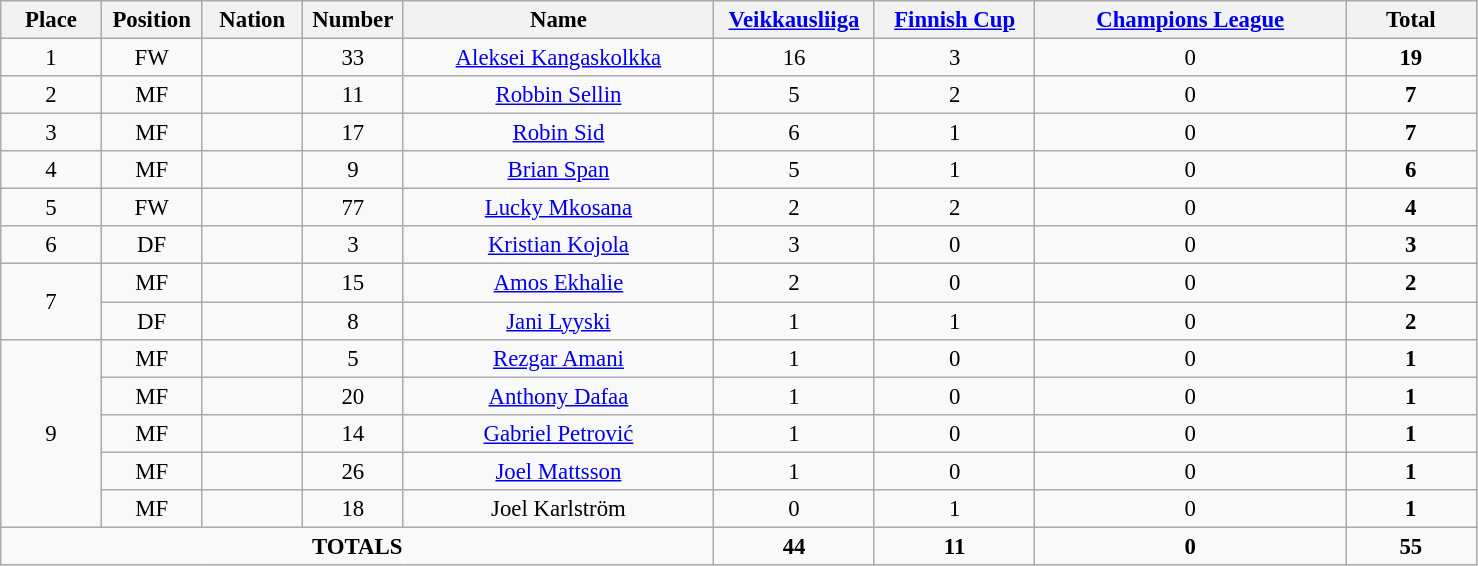<table class="wikitable" style="font-size: 95%; text-align: center;">
<tr>
<th width=60>Place</th>
<th width=60>Position</th>
<th width=60>Nation</th>
<th width=60>Number</th>
<th width=200>Name</th>
<th width=100><a href='#'>Veikkausliiga</a></th>
<th width=100><a href='#'>Finnish Cup</a></th>
<th width=200><a href='#'>Champions League</a></th>
<th width=80><strong>Total</strong></th>
</tr>
<tr>
<td>1</td>
<td>FW</td>
<td></td>
<td>33</td>
<td><a href='#'>Aleksei Kangaskolkka</a></td>
<td>16</td>
<td>3</td>
<td>0</td>
<td><strong>19</strong></td>
</tr>
<tr>
<td>2</td>
<td>MF</td>
<td></td>
<td>11</td>
<td><a href='#'>Robbin Sellin</a></td>
<td>5</td>
<td>2</td>
<td>0</td>
<td><strong>7</strong></td>
</tr>
<tr>
<td>3</td>
<td>MF</td>
<td></td>
<td>17</td>
<td><a href='#'>Robin Sid</a></td>
<td>6</td>
<td>1</td>
<td>0</td>
<td><strong>7</strong></td>
</tr>
<tr>
<td>4</td>
<td>MF</td>
<td></td>
<td>9</td>
<td><a href='#'>Brian Span</a></td>
<td>5</td>
<td>1</td>
<td>0</td>
<td><strong>6</strong></td>
</tr>
<tr>
<td>5</td>
<td>FW</td>
<td></td>
<td>77</td>
<td><a href='#'>Lucky Mkosana</a></td>
<td>2</td>
<td>2</td>
<td>0</td>
<td><strong>4</strong></td>
</tr>
<tr>
<td>6</td>
<td>DF</td>
<td></td>
<td>3</td>
<td><a href='#'>Kristian Kojola</a></td>
<td>3</td>
<td>0</td>
<td>0</td>
<td><strong>3</strong></td>
</tr>
<tr>
<td rowspan="2">7</td>
<td>MF</td>
<td></td>
<td>15</td>
<td><a href='#'>Amos Ekhalie</a></td>
<td>2</td>
<td>0</td>
<td>0</td>
<td><strong>2</strong></td>
</tr>
<tr>
<td>DF</td>
<td></td>
<td>8</td>
<td><a href='#'>Jani Lyyski</a></td>
<td>1</td>
<td>1</td>
<td>0</td>
<td><strong>2</strong></td>
</tr>
<tr>
<td rowspan="5">9</td>
<td>MF</td>
<td></td>
<td>5</td>
<td><a href='#'>Rezgar Amani</a></td>
<td>1</td>
<td>0</td>
<td>0</td>
<td><strong>1</strong></td>
</tr>
<tr>
<td>MF</td>
<td></td>
<td>20</td>
<td><a href='#'>Anthony Dafaa</a></td>
<td>1</td>
<td>0</td>
<td>0</td>
<td><strong>1</strong></td>
</tr>
<tr>
<td>MF</td>
<td></td>
<td>14</td>
<td><a href='#'>Gabriel Petrović</a></td>
<td>1</td>
<td>0</td>
<td>0</td>
<td><strong>1</strong></td>
</tr>
<tr>
<td>MF</td>
<td></td>
<td>26</td>
<td><a href='#'>Joel Mattsson</a></td>
<td>1</td>
<td>0</td>
<td>0</td>
<td><strong>1</strong></td>
</tr>
<tr>
<td>MF</td>
<td></td>
<td>18</td>
<td>Joel Karlström</td>
<td>0</td>
<td>1</td>
<td>0</td>
<td><strong>1</strong></td>
</tr>
<tr>
<td colspan="5"><strong>TOTALS</strong></td>
<td><strong>44</strong></td>
<td><strong>11</strong></td>
<td><strong>0</strong></td>
<td><strong>55</strong></td>
</tr>
</table>
